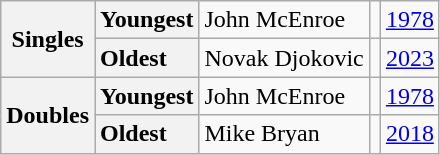<table class="wikitable">
<tr>
<th rowspan=2>Singles</th>
<th style="text-align:left;">Youngest</th>
<td> John McEnroe</td>
<td></td>
<td><a href='#'>1978</a></td>
</tr>
<tr>
<th style="text-align:left;">Oldest</th>
<td> Novak Djokovic</td>
<td></td>
<td><a href='#'>2023</a></td>
</tr>
<tr>
<th rowspan=2>Doubles</th>
<th style="text-align:left;">Youngest</th>
<td> John McEnroe</td>
<td></td>
<td><a href='#'>1978</a></td>
</tr>
<tr>
<th style="text-align:left;">Oldest</th>
<td> Mike Bryan</td>
<td></td>
<td><a href='#'>2018</a></td>
</tr>
</table>
